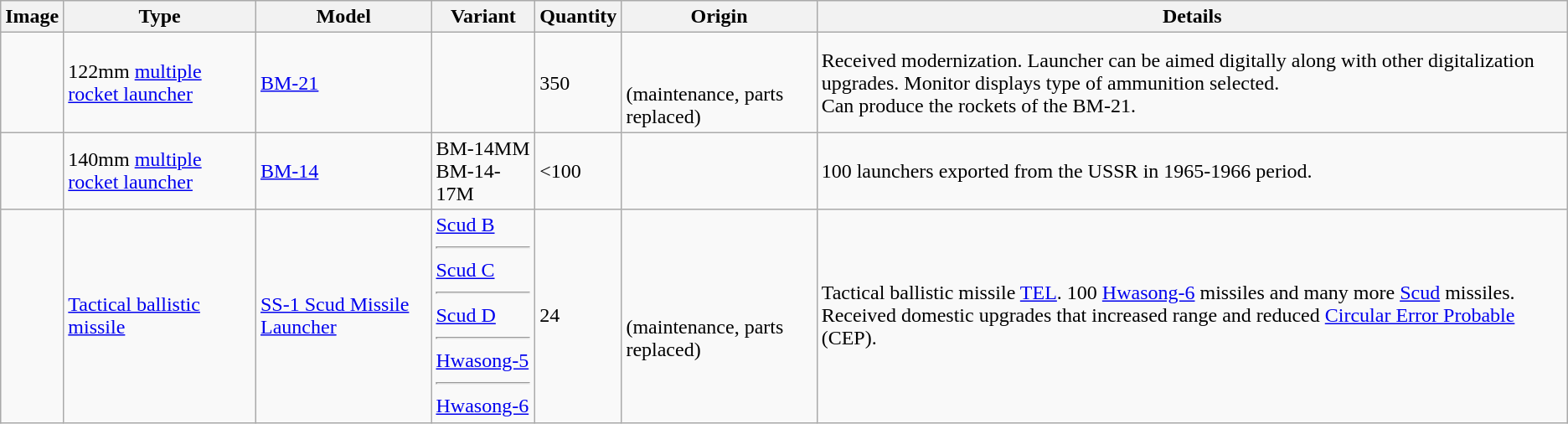<table class="wikitable">
<tr>
<th>Image</th>
<th>Type</th>
<th>Model</th>
<th>Variant</th>
<th>Quantity</th>
<th>Origin</th>
<th>Details</th>
</tr>
<tr>
<td></td>
<td>122mm <a href='#'>multiple rocket launcher</a></td>
<td><a href='#'>BM-21</a></td>
<td></td>
<td>350</td>
<td><br><br>(maintenance, parts replaced)</td>
<td>Received modernization. Launcher can be aimed digitally along with other digitalization upgrades. Monitor displays type of ammunition selected.<br>Can produce the rockets of the BM-21.</td>
</tr>
<tr>
<td></td>
<td>140mm <a href='#'>multiple rocket launcher</a></td>
<td><a href='#'>BM-14</a></td>
<td>BM-14MM<br>BM-14-17M</td>
<td><100</td>
<td></td>
<td>100 launchers exported from the USSR in 1965-1966 period.</td>
</tr>
<tr>
<td></td>
<td><a href='#'>Tactical ballistic missile</a></td>
<td><a href='#'>SS-1 Scud Missile Launcher</a></td>
<td><a href='#'>Scud B</a><hr> <a href='#'>Scud C</a> <hr> <a href='#'>Scud D</a> <hr> <a href='#'>Hwasong-5</a> <hr> <a href='#'>Hwasong-6</a></td>
<td>24</td>
<td><br><br>(maintenance, parts replaced)</td>
<td>Tactical ballistic missile <a href='#'>TEL</a>. 100 <a href='#'>Hwasong-6</a> missiles and many more <a href='#'>Scud</a> missiles.<br>Received domestic upgrades that increased range and reduced <a href='#'>Circular Error Probable</a> (CEP).</td>
</tr>
</table>
